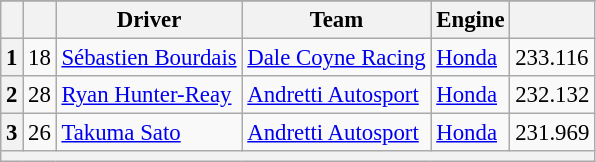<table class="wikitable" style="font-size:95%;">
<tr>
</tr>
<tr>
<th></th>
<th></th>
<th>Driver</th>
<th>Team</th>
<th>Engine</th>
<th></th>
</tr>
<tr>
<th>1</th>
<td style="text-align:center;">18</td>
<td> <a href='#'>Sébastien Bourdais</a></td>
<td><a href='#'>Dale Coyne Racing</a></td>
<td><a href='#'>Honda</a></td>
<td>233.116</td>
</tr>
<tr>
<th>2</th>
<td style="text-align:center;">28</td>
<td> <a href='#'>Ryan Hunter-Reay</a></td>
<td><a href='#'>Andretti Autosport</a></td>
<td><a href='#'>Honda</a></td>
<td>232.132</td>
</tr>
<tr>
<th>3</th>
<td style="text-align:center;">26</td>
<td> <a href='#'>Takuma Sato</a></td>
<td><a href='#'>Andretti Autosport</a></td>
<td><a href='#'>Honda</a></td>
<td>231.969</td>
</tr>
<tr>
<th colspan=6></th>
</tr>
</table>
